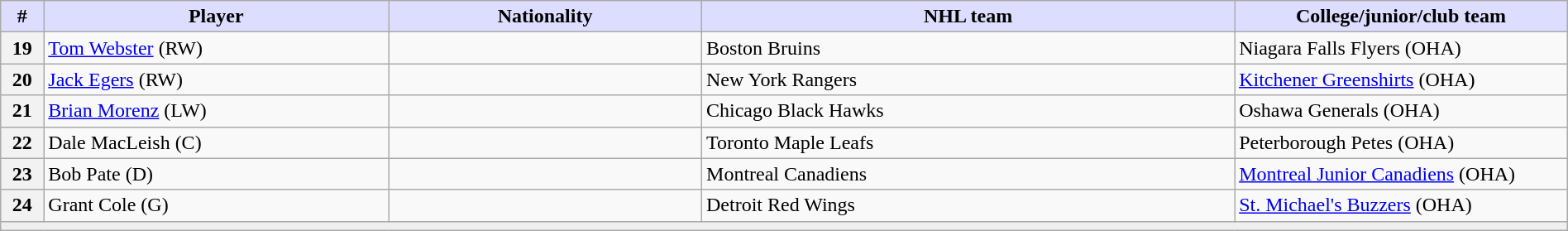<table class="wikitable" style="width: 100%">
<tr>
<th style="background:#ddf; width:2.75%;">#</th>
<th style="background:#ddf; width:22.0%;">Player</th>
<th style="background:#ddf; width:20.0%;">Nationality</th>
<th style="background:#ddf; width:34.0%;">NHL team</th>
<th style="background:#ddf; width:100.0%;">College/junior/club team</th>
</tr>
<tr>
<th>19</th>
<td><a href='#'>Tom Webster</a> (RW)</td>
<td></td>
<td>Boston Bruins</td>
<td>Niagara Falls Flyers (OHA)</td>
</tr>
<tr>
<th>20</th>
<td><a href='#'>Jack Egers</a> (RW)</td>
<td></td>
<td>New York Rangers</td>
<td><a href='#'>Kitchener Greenshirts</a> (OHA)</td>
</tr>
<tr>
<th>21</th>
<td><a href='#'>Brian Morenz</a> (LW)</td>
<td></td>
<td>Chicago Black Hawks</td>
<td>Oshawa Generals (OHA)</td>
</tr>
<tr>
<th>22</th>
<td>Dale MacLeish (C)</td>
<td></td>
<td>Toronto Maple Leafs</td>
<td>Peterborough Petes (OHA)</td>
</tr>
<tr>
<th>23</th>
<td>Bob Pate (D)</td>
<td></td>
<td>Montreal Canadiens</td>
<td><a href='#'>Montreal Junior Canadiens</a> (OHA)</td>
</tr>
<tr>
<th>24</th>
<td>Grant Cole (G)</td>
<td></td>
<td>Detroit Red Wings</td>
<td><a href='#'>St. Michael's Buzzers</a> (OHA)</td>
</tr>
<tr>
<td align=center colspan="6" bgcolor="#efefef"></td>
</tr>
</table>
